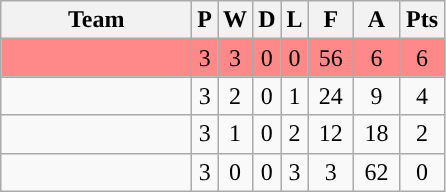<table class="wikitable" style="text-align:center;">
<tr>
<th width="120px">Team</th>
<th>P</th>
<th>W</th>
<th>D</th>
<th>L</th>
<th width="23px">F</th>
<th width="23px">A</th>
<th width="23px">Pts</th>
</tr>
<tr bgcolor="#FF8888">
<td></td>
<td>3</td>
<td>3</td>
<td>0</td>
<td>0</td>
<td>56</td>
<td>6</td>
<td>6</td>
</tr>
<tr>
<td></td>
<td>3</td>
<td>2</td>
<td>0</td>
<td>1</td>
<td>24</td>
<td>9</td>
<td>4</td>
</tr>
<tr>
<td></td>
<td>3</td>
<td>1</td>
<td>0</td>
<td>2</td>
<td>12</td>
<td>18</td>
<td>2</td>
</tr>
<tr>
<td></td>
<td>3</td>
<td>0</td>
<td>0</td>
<td>3</td>
<td>3</td>
<td>62</td>
<td>0</td>
</tr>
</table>
